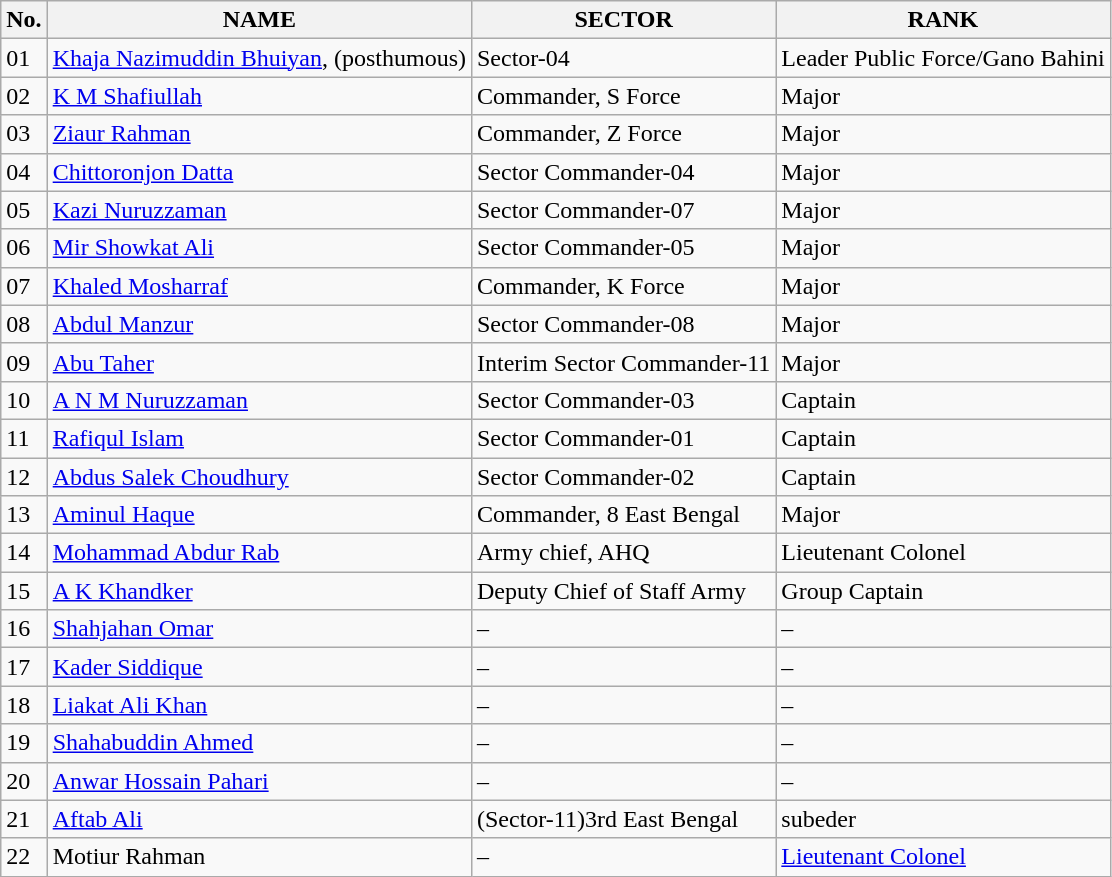<table class ="wikitable">
<tr>
<th>No.</th>
<th>NAME</th>
<th>SECTOR</th>
<th>RANK</th>
</tr>
<tr>
<td>01</td>
<td><a href='#'>Khaja Nazimuddin Bhuiyan</a>, (posthumous)</td>
<td>Sector-04</td>
<td>Leader Public Force/Gano Bahini</td>
</tr>
<tr>
<td>02</td>
<td><a href='#'>K M Shafiullah</a></td>
<td>Commander, S Force</td>
<td>Major</td>
</tr>
<tr>
<td>03</td>
<td><a href='#'>Ziaur Rahman</a></td>
<td>Commander, Z Force</td>
<td>Major</td>
</tr>
<tr>
<td>04</td>
<td><a href='#'>Chittoronjon Datta</a></td>
<td>Sector Commander-04</td>
<td>Major</td>
</tr>
<tr>
<td>05</td>
<td><a href='#'>Kazi Nuruzzaman</a></td>
<td>Sector Commander-07</td>
<td>Major</td>
</tr>
<tr>
<td>06</td>
<td><a href='#'>Mir Showkat Ali</a></td>
<td>Sector Commander-05</td>
<td>Major</td>
</tr>
<tr>
<td>07</td>
<td><a href='#'>Khaled Mosharraf</a></td>
<td>Commander, K Force</td>
<td>Major</td>
</tr>
<tr>
<td>08</td>
<td><a href='#'>Abdul Manzur</a></td>
<td>Sector Commander-08</td>
<td>Major</td>
</tr>
<tr>
<td>09</td>
<td><a href='#'>Abu Taher</a></td>
<td>Interim Sector Commander-11</td>
<td>Major</td>
</tr>
<tr>
<td>10</td>
<td><a href='#'>A N M Nuruzzaman</a></td>
<td>Sector Commander-03</td>
<td>Captain</td>
</tr>
<tr>
<td>11</td>
<td><a href='#'>Rafiqul Islam</a></td>
<td>Sector Commander-01</td>
<td>Captain</td>
</tr>
<tr>
<td>12</td>
<td><a href='#'>Abdus Salek Choudhury</a></td>
<td>Sector Commander-02</td>
<td>Captain</td>
</tr>
<tr>
<td>13</td>
<td><a href='#'>Aminul Haque</a></td>
<td>Commander, 8 East Bengal</td>
<td>Major</td>
</tr>
<tr>
<td>14</td>
<td><a href='#'>Mohammad Abdur Rab</a></td>
<td>Army chief, AHQ</td>
<td>Lieutenant Colonel</td>
</tr>
<tr>
<td>15</td>
<td><a href='#'>A K Khandker</a></td>
<td>Deputy Chief of Staff Army</td>
<td>Group Captain</td>
</tr>
<tr>
<td>16</td>
<td><a href='#'>Shahjahan Omar</a></td>
<td>–</td>
<td>–</td>
</tr>
<tr>
<td>17</td>
<td><a href='#'>Kader Siddique</a></td>
<td>–</td>
<td>–</td>
</tr>
<tr>
<td>18</td>
<td><a href='#'>Liakat Ali Khan</a></td>
<td>–</td>
<td>–</td>
</tr>
<tr>
<td>19</td>
<td><a href='#'>Shahabuddin Ahmed</a></td>
<td>–</td>
<td>–</td>
</tr>
<tr>
<td>20</td>
<td><a href='#'>Anwar Hossain Pahari</a></td>
<td>–</td>
<td>–</td>
</tr>
<tr>
<td>21</td>
<td><a href='#'>Aftab Ali</a></td>
<td>(Sector-11)3rd East Bengal</td>
<td>subeder</td>
</tr>
<tr>
<td>22</td>
<td>Motiur Rahman</td>
<td>–</td>
<td><a href='#'>Lieutenant Colonel</a></td>
</tr>
</table>
